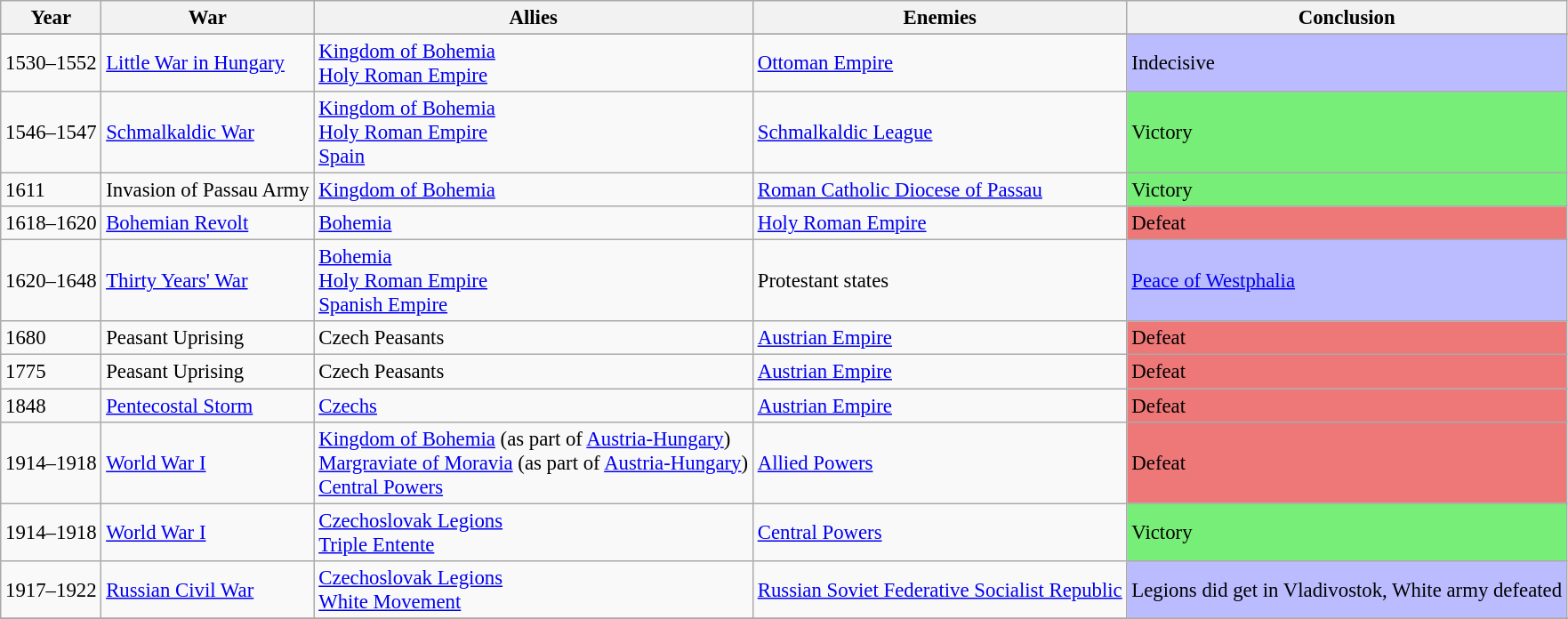<table class="wikitable" style="font-size:95%;">
<tr>
<th>Year</th>
<th>War</th>
<th>Allies</th>
<th>Enemies</th>
<th>Conclusion</th>
</tr>
<tr>
</tr>
<tr>
<td>1530–1552</td>
<td><a href='#'>Little War in Hungary</a></td>
<td><a href='#'>Kingdom of Bohemia</a><br><a href='#'>Holy Roman Empire</a></td>
<td><a href='#'>Ottoman Empire</a></td>
<td style="background:#BBF">Indecisive</td>
</tr>
<tr>
<td>1546–1547</td>
<td><a href='#'>Schmalkaldic War</a></td>
<td><a href='#'>Kingdom of Bohemia</a><br><a href='#'>Holy Roman Empire</a><br><a href='#'>Spain</a></td>
<td><a href='#'>Schmalkaldic League</a></td>
<td style="background-color:#77EE77">Victory</td>
</tr>
<tr>
<td>1611</td>
<td>Invasion of Passau Army</td>
<td><a href='#'>Kingdom of Bohemia</a></td>
<td><a href='#'>Roman Catholic Diocese of Passau</a></td>
<td style="background-color:#77EE77">Victory</td>
</tr>
<tr>
<td>1618–1620</td>
<td><a href='#'>Bohemian Revolt</a></td>
<td><a href='#'>Bohemia</a></td>
<td><a href='#'>Holy Roman Empire</a></td>
<td style="background-color:#EE7777">Defeat</td>
</tr>
<tr>
<td>1620–1648</td>
<td><a href='#'>Thirty Years' War</a></td>
<td><a href='#'>Bohemia</a><br><a href='#'>Holy Roman Empire</a><br><a href='#'>Spanish Empire</a></td>
<td>Protestant states</td>
<td style="background:#BBF"><a href='#'>Peace of Westphalia</a></td>
</tr>
<tr>
<td>1680</td>
<td>Peasant Uprising</td>
<td>Czech Peasants</td>
<td><a href='#'>Austrian Empire</a></td>
<td style="background-color:#EE7777">Defeat</td>
</tr>
<tr>
<td>1775</td>
<td>Peasant Uprising</td>
<td>Czech Peasants</td>
<td><a href='#'>Austrian Empire</a></td>
<td style="background-color:#EE7777">Defeat</td>
</tr>
<tr>
<td>1848</td>
<td><a href='#'>Pentecostal Storm</a></td>
<td><a href='#'>Czechs</a></td>
<td><a href='#'>Austrian Empire</a></td>
<td style="background-color:#EE7777">Defeat</td>
</tr>
<tr>
<td>1914–1918</td>
<td><a href='#'>World War I</a></td>
<td><a href='#'>Kingdom of Bohemia</a> (as part of <a href='#'>Austria-Hungary</a>)<br><a href='#'>Margraviate of Moravia</a> (as part of <a href='#'>Austria-Hungary</a>)<br><a href='#'>Central Powers</a></td>
<td><a href='#'>Allied Powers</a></td>
<td style="background-color:#EE7777">Defeat</td>
</tr>
<tr>
<td>1914–1918</td>
<td><a href='#'>World War I</a></td>
<td><a href='#'>Czechoslovak Legions</a><br><a href='#'>Triple Entente</a></td>
<td><a href='#'>Central Powers</a></td>
<td style="background-color:#77EE77">Victory</td>
</tr>
<tr>
<td>1917–1922</td>
<td><a href='#'>Russian Civil War</a></td>
<td><a href='#'>Czechoslovak Legions</a><br><a href='#'>White Movement</a></td>
<td><a href='#'>Russian Soviet Federative Socialist Republic</a></td>
<td style="background-color:#BBF">Legions did get in Vladivostok, White army defeated</td>
</tr>
<tr>
</tr>
<tr>
</tr>
</table>
